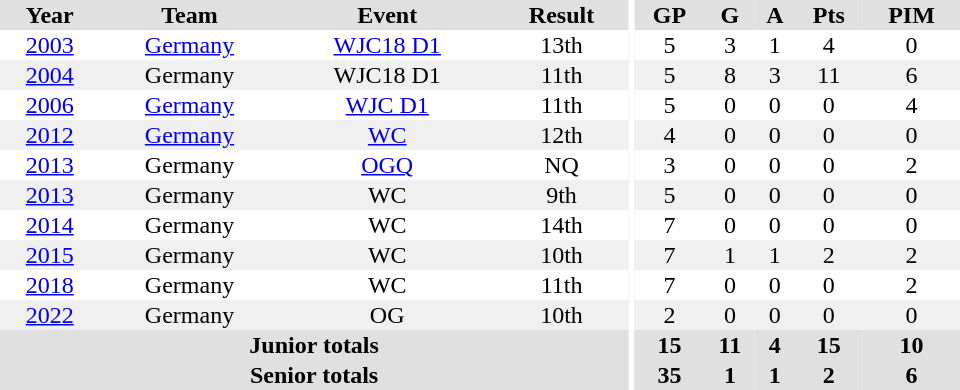<table border="0" cellpadding="1" cellspacing="0" ID="Table3" style="text-align:center; width:40em">
<tr ALIGN="center" bgcolor="#e0e0e0">
<th>Year</th>
<th>Team</th>
<th>Event</th>
<th>Result</th>
<th rowspan="99" bgcolor="#ffffff"></th>
<th>GP</th>
<th>G</th>
<th>A</th>
<th>Pts</th>
<th>PIM</th>
</tr>
<tr>
<td><a href='#'>2003</a></td>
<td><a href='#'>Germany</a></td>
<td><a href='#'>WJC18 D1</a></td>
<td>13th</td>
<td>5</td>
<td>3</td>
<td>1</td>
<td>4</td>
<td>0</td>
</tr>
<tr bgcolor="#f0f0f0">
<td><a href='#'>2004</a></td>
<td>Germany</td>
<td>WJC18 D1</td>
<td>11th</td>
<td>5</td>
<td>8</td>
<td>3</td>
<td>11</td>
<td>6</td>
</tr>
<tr>
<td><a href='#'>2006</a></td>
<td><a href='#'>Germany</a></td>
<td><a href='#'>WJC D1</a></td>
<td>11th</td>
<td>5</td>
<td>0</td>
<td>0</td>
<td>0</td>
<td>4</td>
</tr>
<tr bgcolor="#f0f0f0">
<td><a href='#'>2012</a></td>
<td><a href='#'>Germany</a></td>
<td><a href='#'>WC</a></td>
<td>12th</td>
<td>4</td>
<td>0</td>
<td>0</td>
<td>0</td>
<td>0</td>
</tr>
<tr>
<td><a href='#'>2013</a></td>
<td>Germany</td>
<td><a href='#'>OGQ</a></td>
<td>NQ</td>
<td>3</td>
<td>0</td>
<td>0</td>
<td>0</td>
<td>2</td>
</tr>
<tr bgcolor="#f0f0f0">
<td><a href='#'>2013</a></td>
<td>Germany</td>
<td>WC</td>
<td>9th</td>
<td>5</td>
<td>0</td>
<td>0</td>
<td>0</td>
<td>0</td>
</tr>
<tr>
<td><a href='#'>2014</a></td>
<td>Germany</td>
<td>WC</td>
<td>14th</td>
<td>7</td>
<td>0</td>
<td>0</td>
<td>0</td>
<td>0</td>
</tr>
<tr bgcolor="#f0f0f0">
<td><a href='#'>2015</a></td>
<td>Germany</td>
<td>WC</td>
<td>10th</td>
<td>7</td>
<td>1</td>
<td>1</td>
<td>2</td>
<td>2</td>
</tr>
<tr>
<td><a href='#'>2018</a></td>
<td>Germany</td>
<td>WC</td>
<td>11th</td>
<td>7</td>
<td>0</td>
<td>0</td>
<td>0</td>
<td>2</td>
</tr>
<tr bgcolor="#f0f0f0">
<td><a href='#'>2022</a></td>
<td>Germany</td>
<td>OG</td>
<td>10th</td>
<td>2</td>
<td>0</td>
<td>0</td>
<td>0</td>
<td>0</td>
</tr>
<tr bgcolor="#e0e0e0">
<th colspan="4">Junior totals</th>
<th>15</th>
<th>11</th>
<th>4</th>
<th>15</th>
<th>10</th>
</tr>
<tr bgcolor="#e0e0e0">
<th colspan="4">Senior totals</th>
<th>35</th>
<th>1</th>
<th>1</th>
<th>2</th>
<th>6</th>
</tr>
</table>
